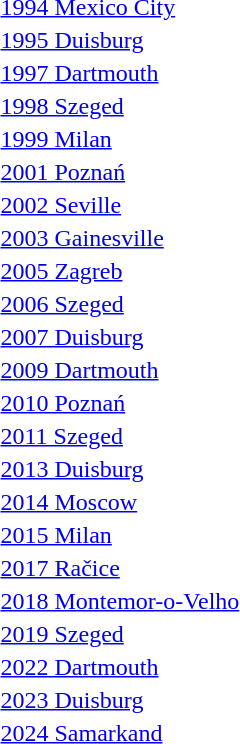<table>
<tr>
<td><a href='#'>1994 Mexico City</a></td>
<td></td>
<td></td>
<td></td>
</tr>
<tr>
<td><a href='#'>1995 Duisburg</a></td>
<td></td>
<td></td>
<td></td>
</tr>
<tr>
<td><a href='#'>1997 Dartmouth</a></td>
<td></td>
<td></td>
<td></td>
</tr>
<tr>
<td><a href='#'>1998 Szeged</a></td>
<td></td>
<td></td>
<td></td>
</tr>
<tr>
<td><a href='#'>1999 Milan</a></td>
<td></td>
<td></td>
<td></td>
</tr>
<tr>
<td><a href='#'>2001 Poznań</a></td>
<td></td>
<td></td>
<td></td>
</tr>
<tr>
<td><a href='#'>2002 Seville</a></td>
<td></td>
<td></td>
<td></td>
</tr>
<tr>
<td><a href='#'>2003 Gainesville</a></td>
<td></td>
<td></td>
<td></td>
</tr>
<tr>
<td><a href='#'>2005 Zagreb</a></td>
<td></td>
<td></td>
<td></td>
</tr>
<tr>
<td><a href='#'>2006 Szeged</a></td>
<td></td>
<td></td>
<td></td>
</tr>
<tr>
<td><a href='#'>2007 Duisburg</a></td>
<td></td>
<td></td>
<td></td>
</tr>
<tr>
<td><a href='#'>2009 Dartmouth</a></td>
<td></td>
<td></td>
<td></td>
</tr>
<tr>
<td><a href='#'>2010 Poznań</a></td>
<td></td>
<td></td>
<td><br></td>
</tr>
<tr>
<td><a href='#'>2011 Szeged</a></td>
<td></td>
<td></td>
<td></td>
</tr>
<tr>
<td><a href='#'>2013 Duisburg</a></td>
<td></td>
<td></td>
<td></td>
</tr>
<tr>
<td><a href='#'>2014 Moscow</a></td>
<td></td>
<td></td>
<td></td>
</tr>
<tr>
<td><a href='#'>2015 Milan</a></td>
<td></td>
<td></td>
<td></td>
</tr>
<tr>
<td><a href='#'>2017 Račice</a></td>
<td></td>
<td></td>
<td></td>
</tr>
<tr>
<td><a href='#'>2018 Montemor-o-Velho</a></td>
<td></td>
<td></td>
<td></td>
</tr>
<tr>
<td><a href='#'>2019 Szeged</a></td>
<td></td>
<td></td>
<td></td>
</tr>
<tr>
<td><a href='#'>2022 Dartmouth</a></td>
<td></td>
<td></td>
<td></td>
</tr>
<tr>
<td><a href='#'>2023 Duisburg</a></td>
<td></td>
<td></td>
<td></td>
</tr>
<tr>
<td><a href='#'>2024 Samarkand</a></td>
<td></td>
<td></td>
<td></td>
</tr>
</table>
